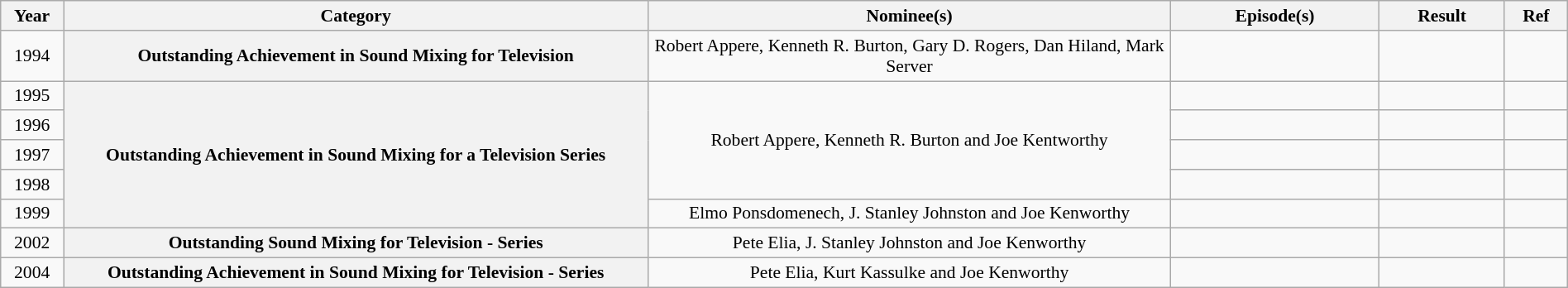<table class="wikitable plainrowheaders" style="font-size: 90%; text-align:center" width=100%>
<tr>
<th scope="col" width="3%">Year</th>
<th scope="col" width="28%">Category</th>
<th scope="col" width="25%">Nominee(s)</th>
<th scope="col" width="10%">Episode(s)</th>
<th scope="col" width="6%">Result</th>
<th scope="col" width="3%">Ref</th>
</tr>
<tr>
<td>1994</td>
<th scope="row" style="text-align:center">Outstanding Achievement in Sound Mixing for Television</th>
<td>Robert Appere, Kenneth R. Burton, Gary D. Rogers, Dan Hiland, Mark Server</td>
<td></td>
<td></td>
<td></td>
</tr>
<tr>
<td>1995</td>
<th scope="row" style="text-align:center" rowspan="5">Outstanding Achievement in Sound Mixing for a Television Series</th>
<td rowspan="4">Robert Appere, Kenneth R. Burton and Joe Kentworthy</td>
<td></td>
<td></td>
<td></td>
</tr>
<tr>
<td>1996</td>
<td></td>
<td></td>
<td></td>
</tr>
<tr>
<td>1997</td>
<td></td>
<td></td>
<td></td>
</tr>
<tr>
<td>1998</td>
<td></td>
<td></td>
<td></td>
</tr>
<tr>
<td>1999</td>
<td>Elmo Ponsdomenech, J. Stanley Johnston and Joe Kenworthy</td>
<td></td>
<td></td>
<td></td>
</tr>
<tr>
<td>2002</td>
<th scope="row" style="text-align:center">Outstanding Sound Mixing for Television - Series</th>
<td>Pete Elia, J. Stanley Johnston and Joe Kenworthy</td>
<td></td>
<td></td>
<td></td>
</tr>
<tr>
<td>2004</td>
<th scope="row" style="text-align:center">Outstanding Achievement in Sound Mixing for Television - Series</th>
<td>Pete Elia, Kurt Kassulke and Joe Kenworthy</td>
<td></td>
<td></td>
<td></td>
</tr>
</table>
